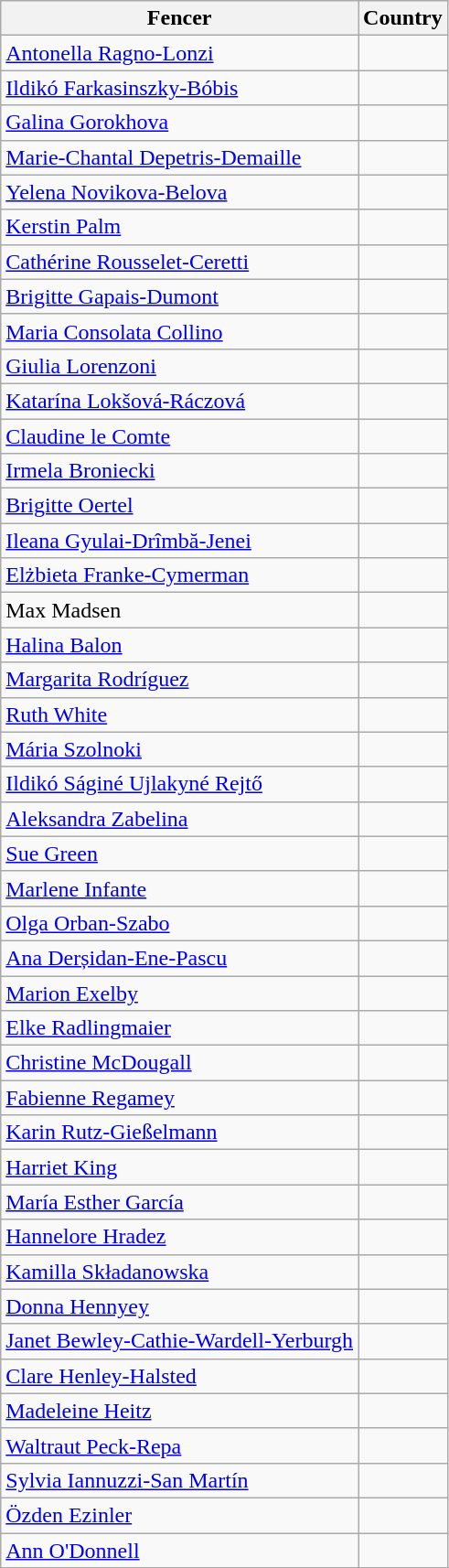<table class="wikitable" style="text-align: left;">
<tr>
<th>Fencer</th>
<th>Country</th>
</tr>
<tr>
<td><a href='#'>Antonella Ragno-Lonzi</a></td>
<td></td>
</tr>
<tr>
<td><a href='#'>Ildikó Farkasinszky-Bóbis</a></td>
<td></td>
</tr>
<tr>
<td><a href='#'>Galina Gorokhova</a></td>
<td></td>
</tr>
<tr>
<td><a href='#'>Marie-Chantal Depetris-Demaille</a></td>
<td></td>
</tr>
<tr>
<td><a href='#'>Yelena Novikova-Belova</a></td>
<td></td>
</tr>
<tr>
<td><a href='#'>Kerstin Palm</a></td>
<td></td>
</tr>
<tr>
<td><a href='#'>Cathérine Rousselet-Ceretti</a></td>
<td></td>
</tr>
<tr>
<td><a href='#'>Brigitte Gapais-Dumont</a></td>
<td></td>
</tr>
<tr>
<td><a href='#'>Maria Consolata Collino</a></td>
<td></td>
</tr>
<tr>
<td><a href='#'>Giulia Lorenzoni</a></td>
<td></td>
</tr>
<tr>
<td><a href='#'>Katarína Lokšová-Ráczová</a></td>
<td></td>
</tr>
<tr>
<td><a href='#'>Claudine le Comte</a></td>
<td></td>
</tr>
<tr>
<td><a href='#'>Irmela Broniecki</a></td>
<td></td>
</tr>
<tr>
<td><a href='#'>Brigitte Oertel</a></td>
<td></td>
</tr>
<tr>
<td><a href='#'>Ileana Gyulai-Drîmbă-Jenei</a></td>
<td></td>
</tr>
<tr>
<td><a href='#'>Elżbieta Franke-Cymerman</a></td>
<td></td>
</tr>
<tr>
<td>Max Madsen</td>
<td></td>
</tr>
<tr>
<td><a href='#'>Halina Balon</a></td>
<td></td>
</tr>
<tr>
<td><a href='#'>Margarita Rodríguez</a></td>
<td></td>
</tr>
<tr>
<td><a href='#'>Ruth White</a></td>
<td></td>
</tr>
<tr>
<td><a href='#'>Mária Szolnoki</a></td>
<td></td>
</tr>
<tr>
<td><a href='#'>Ildikó Ságiné Ujlakyné Rejtő</a></td>
<td></td>
</tr>
<tr>
<td><a href='#'>Aleksandra Zabelina</a></td>
<td></td>
</tr>
<tr>
<td><a href='#'>Sue Green</a></td>
<td></td>
</tr>
<tr>
<td><a href='#'>Marlene Infante</a></td>
<td></td>
</tr>
<tr>
<td><a href='#'>Olga Orban-Szabo</a></td>
<td></td>
</tr>
<tr>
<td><a href='#'>Ana Derșidan-Ene-Pascu</a></td>
<td></td>
</tr>
<tr>
<td><a href='#'>Marion Exelby</a></td>
<td></td>
</tr>
<tr>
<td><a href='#'>Elke Radlingmaier</a></td>
<td></td>
</tr>
<tr>
<td><a href='#'>Christine McDougall</a></td>
<td></td>
</tr>
<tr>
<td><a href='#'>Fabienne Regamey</a></td>
<td></td>
</tr>
<tr>
<td><a href='#'>Karin Rutz-Gießelmann</a></td>
<td></td>
</tr>
<tr>
<td><a href='#'>Harriet King</a></td>
<td></td>
</tr>
<tr>
<td><a href='#'>María Esther García</a></td>
<td></td>
</tr>
<tr>
<td><a href='#'>Hannelore Hradez</a></td>
<td></td>
</tr>
<tr>
<td><a href='#'>Kamilla Składanowska</a></td>
<td></td>
</tr>
<tr>
<td><a href='#'>Donna Hennyey</a></td>
<td></td>
</tr>
<tr>
<td><a href='#'>Janet Bewley-Cathie-Wardell-Yerburgh</a></td>
<td></td>
</tr>
<tr>
<td><a href='#'>Clare Henley-Halsted</a></td>
<td></td>
</tr>
<tr>
<td><a href='#'>Madeleine Heitz</a></td>
<td></td>
</tr>
<tr>
<td><a href='#'>Waltraut Peck-Repa</a></td>
<td></td>
</tr>
<tr>
<td><a href='#'>Sylvia Iannuzzi-San Martín</a></td>
<td></td>
</tr>
<tr>
<td><a href='#'>Özden Ezinler</a></td>
<td></td>
</tr>
<tr>
<td><a href='#'>Ann O'Donnell</a></td>
<td></td>
</tr>
<tr>
</tr>
</table>
